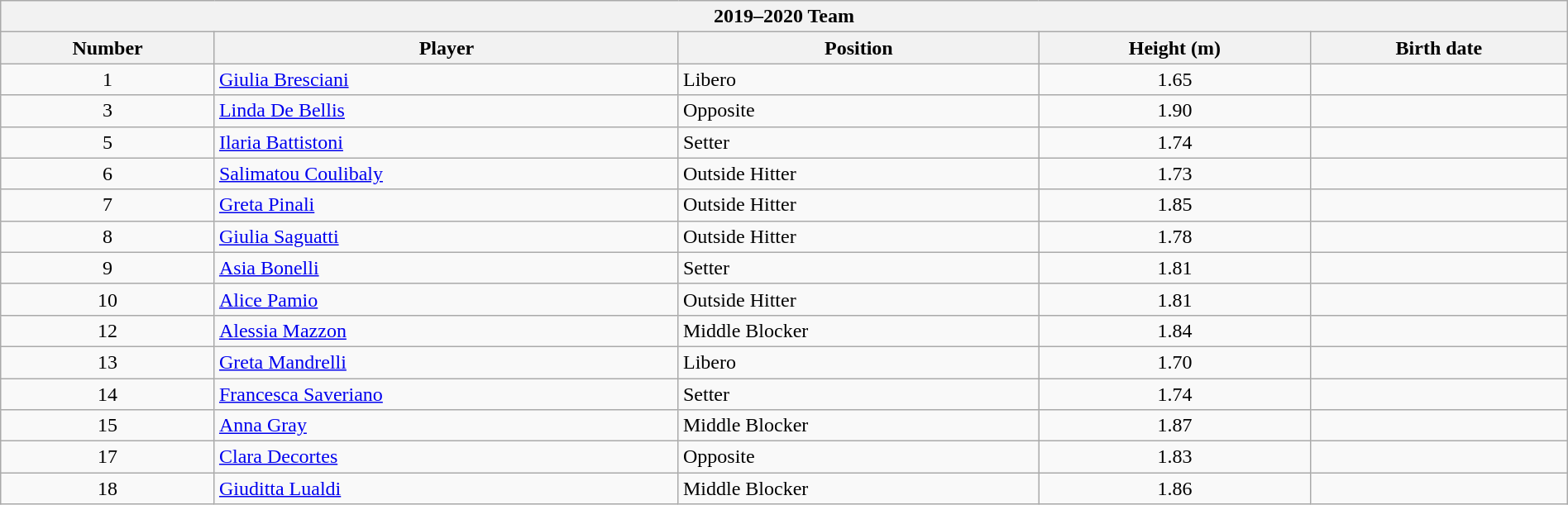<table class="wikitable collapsible collapsed" style="width:100%;">
<tr>
<th colspan=5><strong>2019–2020 Team</strong></th>
</tr>
<tr>
<th>Number</th>
<th>Player</th>
<th>Position</th>
<th>Height (m)</th>
<th>Birth date</th>
</tr>
<tr>
<td align=center>1</td>
<td> <a href='#'>Giulia Bresciani</a></td>
<td>Libero</td>
<td align=center>1.65</td>
<td></td>
</tr>
<tr>
<td align=center>3</td>
<td> <a href='#'>Linda De Bellis</a></td>
<td>Opposite</td>
<td align=center>1.90</td>
<td></td>
</tr>
<tr>
<td align=center>5</td>
<td> <a href='#'>Ilaria Battistoni</a></td>
<td>Setter</td>
<td align=center>1.74</td>
<td></td>
</tr>
<tr>
<td align=center>6</td>
<td> <a href='#'>Salimatou Coulibaly</a></td>
<td>Outside Hitter</td>
<td align=center>1.73</td>
<td></td>
</tr>
<tr>
<td align=center>7</td>
<td> <a href='#'>Greta Pinali</a></td>
<td>Outside Hitter</td>
<td align=center>1.85</td>
<td></td>
</tr>
<tr>
<td align=center>8</td>
<td> <a href='#'>Giulia Saguatti</a></td>
<td>Outside Hitter</td>
<td align=center>1.78</td>
<td></td>
</tr>
<tr>
<td align=center>9</td>
<td> <a href='#'>Asia Bonelli</a></td>
<td>Setter</td>
<td align=center>1.81</td>
<td></td>
</tr>
<tr>
<td align=center>10</td>
<td> <a href='#'>Alice Pamio</a></td>
<td>Outside Hitter</td>
<td align=center>1.81</td>
<td></td>
</tr>
<tr>
<td align=center>12</td>
<td> <a href='#'>Alessia Mazzon</a></td>
<td>Middle Blocker</td>
<td align=center>1.84</td>
<td></td>
</tr>
<tr>
<td align=center>13</td>
<td> <a href='#'>Greta Mandrelli</a></td>
<td>Libero</td>
<td align=center>1.70</td>
<td></td>
</tr>
<tr>
<td align=center>14</td>
<td> <a href='#'>Francesca Saveriano</a></td>
<td>Setter</td>
<td align=center>1.74</td>
<td></td>
</tr>
<tr>
<td align=center>15</td>
<td> <a href='#'>Anna Gray</a></td>
<td>Middle Blocker</td>
<td align=center>1.87</td>
<td></td>
</tr>
<tr>
<td align=center>17</td>
<td> <a href='#'>Clara Decortes</a></td>
<td>Opposite</td>
<td align=center>1.83</td>
<td></td>
</tr>
<tr>
<td align=center>18</td>
<td> <a href='#'>Giuditta Lualdi</a></td>
<td>Middle Blocker</td>
<td align=center>1.86</td>
<td></td>
</tr>
</table>
